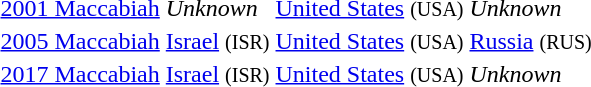<table>
<tr>
<td><a href='#'>2001 Maccabiah</a></td>
<td><em>Unknown</em></td>
<td> <a href='#'>United States</a> <small>(USA)</small></td>
<td><em>Unknown</em></td>
</tr>
<tr>
<td><a href='#'>2005 Maccabiah</a></td>
<td> <a href='#'>Israel</a> <small>(ISR)</small></td>
<td> <a href='#'>United States</a> <small>(USA)</small></td>
<td> <a href='#'>Russia</a> <small>(RUS)</small></td>
</tr>
<tr>
<td><a href='#'>2017 Maccabiah</a></td>
<td> <a href='#'>Israel</a> <small>(ISR)</small></td>
<td> <a href='#'>United States</a> <small>(USA)</small></td>
<td><em>Unknown</em></td>
</tr>
</table>
